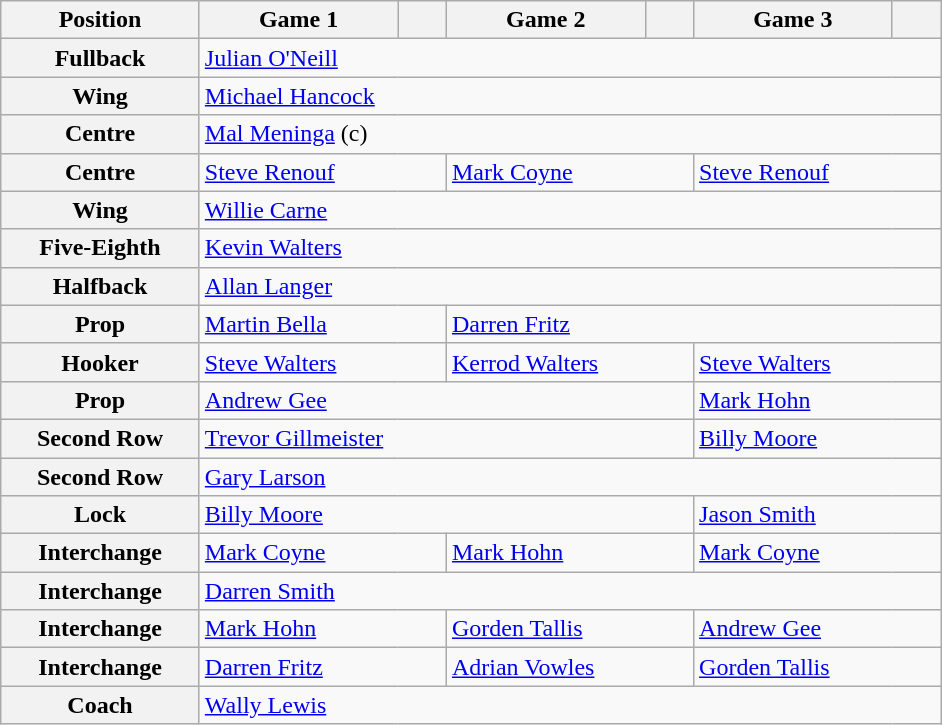<table class="wikitable">
<tr>
<th style="width:125px;">Position</th>
<th style="width:125px;">Game 1</th>
<th style="width:25px;"></th>
<th style="width:125px;">Game 2</th>
<th style="width:25px;"></th>
<th style="width:125px;">Game 3</th>
<th style="width:25px;"></th>
</tr>
<tr>
<th>Fullback</th>
<td colspan="6"> <a href='#'>Julian O'Neill</a></td>
</tr>
<tr>
<th>Wing</th>
<td colspan="6"> <a href='#'>Michael Hancock</a></td>
</tr>
<tr>
<th>Centre</th>
<td colspan="6"> <a href='#'>Mal Meninga</a> (c)</td>
</tr>
<tr>
<th>Centre</th>
<td colspan="2"> <a href='#'>Steve Renouf</a></td>
<td colspan="2"> <a href='#'>Mark Coyne</a></td>
<td colspan="2"> <a href='#'>Steve Renouf</a></td>
</tr>
<tr>
<th>Wing</th>
<td colspan="6"> <a href='#'>Willie Carne</a></td>
</tr>
<tr>
<th>Five-Eighth</th>
<td colspan="6"> <a href='#'>Kevin Walters</a></td>
</tr>
<tr>
<th>Halfback</th>
<td colspan="6"> <a href='#'>Allan Langer</a></td>
</tr>
<tr>
<th>Prop</th>
<td colspan="2"> <a href='#'>Martin Bella</a></td>
<td colspan="4"> <a href='#'>Darren Fritz</a></td>
</tr>
<tr>
<th>Hooker</th>
<td colspan="2"> <a href='#'>Steve Walters</a></td>
<td colspan="2"> <a href='#'>Kerrod Walters</a></td>
<td colspan="2"> <a href='#'>Steve Walters</a></td>
</tr>
<tr>
<th>Prop</th>
<td colspan="4"> <a href='#'>Andrew Gee</a></td>
<td colspan="2"> <a href='#'>Mark Hohn</a></td>
</tr>
<tr>
<th>Second Row</th>
<td colspan="4"> <a href='#'>Trevor Gillmeister</a></td>
<td colspan="2"> <a href='#'>Billy Moore</a></td>
</tr>
<tr>
<th>Second Row</th>
<td colspan="6"> <a href='#'>Gary Larson</a></td>
</tr>
<tr>
<th>Lock</th>
<td colspan="4"> <a href='#'>Billy Moore</a></td>
<td colspan="2"> <a href='#'>Jason Smith</a></td>
</tr>
<tr>
<th>Interchange</th>
<td colspan="2"> <a href='#'>Mark Coyne</a></td>
<td colspan="2"> <a href='#'>Mark Hohn</a></td>
<td colspan="2"> <a href='#'>Mark Coyne</a></td>
</tr>
<tr>
<th>Interchange</th>
<td colspan="6"> <a href='#'>Darren Smith</a></td>
</tr>
<tr>
<th>Interchange</th>
<td colspan="2"> <a href='#'>Mark Hohn</a></td>
<td colspan="2"> <a href='#'>Gorden Tallis</a></td>
<td colspan="2"> <a href='#'>Andrew Gee</a></td>
</tr>
<tr>
<th>Interchange</th>
<td colspan="2"> <a href='#'>Darren Fritz</a></td>
<td colspan="2"> <a href='#'>Adrian Vowles</a></td>
<td colspan="2"> <a href='#'>Gorden Tallis</a></td>
</tr>
<tr>
<th>Coach</th>
<td colspan="6"> <a href='#'>Wally Lewis</a></td>
</tr>
</table>
